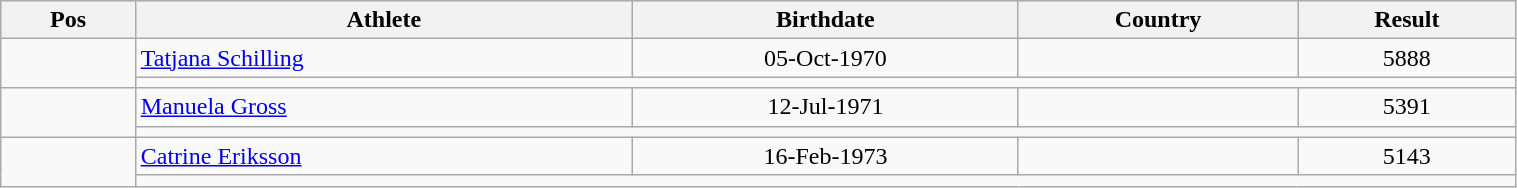<table class="wikitable"  style="text-align:center; width:80%;">
<tr>
<th>Pos</th>
<th>Athlete</th>
<th>Birthdate</th>
<th>Country</th>
<th>Result</th>
</tr>
<tr>
<td align=center rowspan=2></td>
<td align=left><a href='#'>Tatjana Schilling</a></td>
<td>05-Oct-1970</td>
<td align=left></td>
<td>5888</td>
</tr>
<tr>
<td colspan=4></td>
</tr>
<tr>
<td align=center rowspan=2></td>
<td align=left><a href='#'>Manuela Gross</a></td>
<td>12-Jul-1971</td>
<td align=left></td>
<td>5391</td>
</tr>
<tr>
<td colspan=4></td>
</tr>
<tr>
<td align=center rowspan=2></td>
<td align=left><a href='#'>Catrine Eriksson</a></td>
<td>16-Feb-1973</td>
<td align=left></td>
<td>5143</td>
</tr>
<tr>
<td colspan=4></td>
</tr>
</table>
